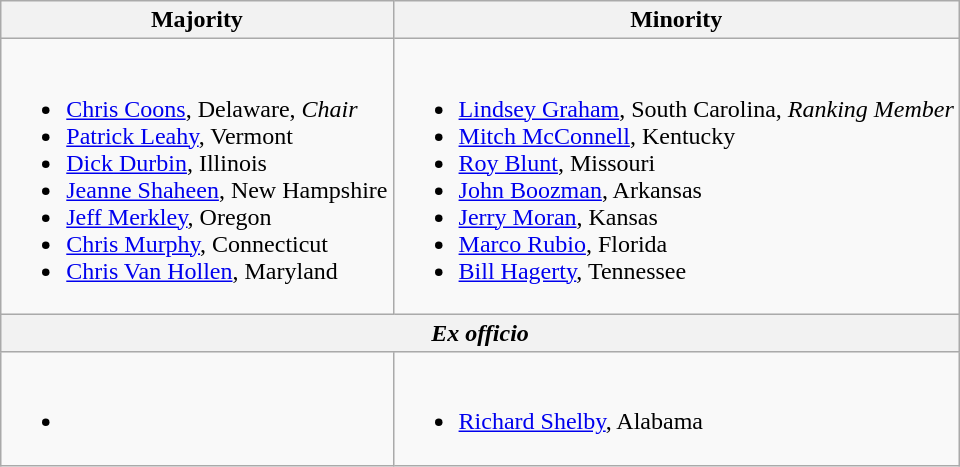<table class=wikitable>
<tr>
<th>Majority</th>
<th>Minority</th>
</tr>
<tr>
<td><br><ul><li><a href='#'>Chris Coons</a>, Delaware, <em>Chair</em></li><li><a href='#'>Patrick Leahy</a>, Vermont</li><li><a href='#'>Dick Durbin</a>, Illinois</li><li><a href='#'>Jeanne Shaheen</a>, New Hampshire</li><li><a href='#'>Jeff Merkley</a>, Oregon</li><li><a href='#'>Chris Murphy</a>, Connecticut</li><li><a href='#'>Chris Van Hollen</a>, Maryland</li></ul></td>
<td><br><ul><li><a href='#'>Lindsey Graham</a>, South Carolina, <em>Ranking Member</em></li><li><a href='#'>Mitch McConnell</a>, Kentucky</li><li><a href='#'>Roy Blunt</a>, Missouri</li><li><a href='#'>John Boozman</a>, Arkansas</li><li><a href='#'>Jerry Moran</a>, Kansas</li><li><a href='#'>Marco Rubio</a>, Florida</li><li><a href='#'>Bill Hagerty</a>, Tennessee</li></ul></td>
</tr>
<tr>
<th colspan=2 align=center><em>Ex officio</em></th>
</tr>
<tr>
<td><br><ul><li></li></ul></td>
<td><br><ul><li><a href='#'>Richard Shelby</a>, Alabama</li></ul></td>
</tr>
</table>
